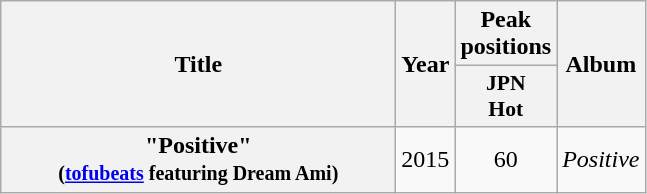<table class="wikitable plainrowheaders" style="text-align:center;">
<tr>
<th scope="col" rowspan="2" style="width:16em;">Title</th>
<th scope="col" rowspan="2">Year</th>
<th scope="col" colspan="1">Peak positions</th>
<th scope="col" rowspan="2">Album</th>
</tr>
<tr>
<th scope="col" style="width:4em;font-size:90%;">JPN<br>Hot<br></th>
</tr>
<tr>
<th scope="row">"Positive"<br><small>(<a href='#'>tofubeats</a> featuring Dream Ami)</small></th>
<td>2015</td>
<td>60</td>
<td><em>Positive</em></td>
</tr>
</table>
